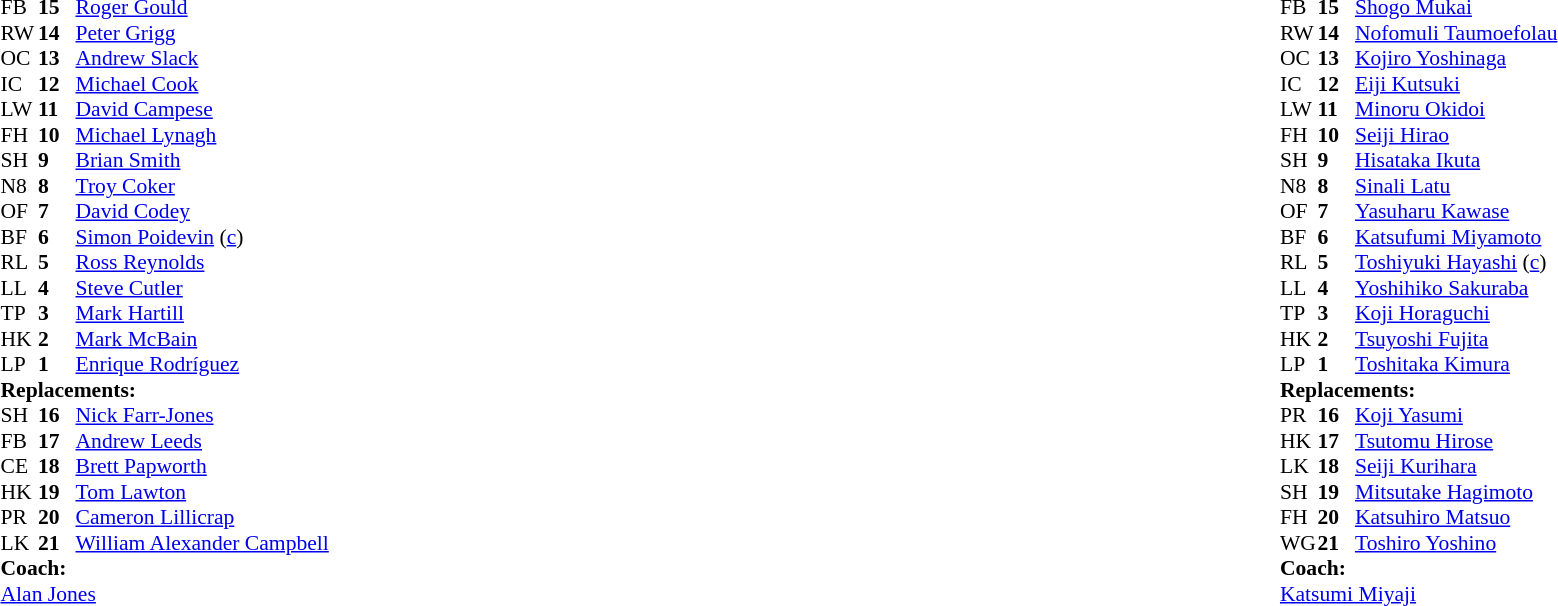<table width="100%">
<tr>
<td valign="top" width="50%"><br><table style="font-size: 90%" cellspacing="0" cellpadding="0">
<tr>
<th width="25"></th>
<th width="25"></th>
</tr>
<tr>
<td>FB</td>
<td><strong>15</strong></td>
<td><a href='#'>Roger Gould</a></td>
</tr>
<tr>
<td>RW</td>
<td><strong>14</strong></td>
<td><a href='#'>Peter Grigg</a></td>
</tr>
<tr>
<td>OC</td>
<td><strong>13</strong></td>
<td><a href='#'>Andrew Slack</a></td>
</tr>
<tr>
<td>IC</td>
<td><strong>12</strong></td>
<td><a href='#'>Michael Cook</a></td>
<td></td>
<td></td>
</tr>
<tr>
<td>LW</td>
<td><strong>11</strong></td>
<td><a href='#'>David Campese</a></td>
</tr>
<tr>
<td>FH</td>
<td><strong>10</strong></td>
<td><a href='#'>Michael Lynagh</a></td>
</tr>
<tr>
<td>SH</td>
<td><strong>9</strong></td>
<td><a href='#'>Brian Smith</a></td>
</tr>
<tr>
<td>N8</td>
<td><strong>8</strong></td>
<td><a href='#'>Troy Coker</a></td>
<td></td>
<td></td>
</tr>
<tr>
<td>OF</td>
<td><strong>7</strong></td>
<td><a href='#'>David Codey</a></td>
</tr>
<tr>
<td>BF</td>
<td><strong>6</strong></td>
<td><a href='#'>Simon Poidevin</a> (<a href='#'>c</a>)</td>
</tr>
<tr>
<td>RL</td>
<td><strong>5</strong></td>
<td><a href='#'>Ross Reynolds</a></td>
</tr>
<tr>
<td>LL</td>
<td><strong>4</strong></td>
<td><a href='#'>Steve Cutler</a></td>
</tr>
<tr>
<td>TP</td>
<td><strong>3</strong></td>
<td><a href='#'>Mark Hartill</a></td>
</tr>
<tr>
<td>HK</td>
<td><strong>2</strong></td>
<td><a href='#'>Mark McBain</a></td>
</tr>
<tr>
<td>LP</td>
<td><strong>1</strong></td>
<td><a href='#'>Enrique Rodríguez</a></td>
</tr>
<tr>
<td colspan="3"><strong>Replacements:</strong></td>
</tr>
<tr>
<td>SH</td>
<td><strong>16</strong></td>
<td><a href='#'>Nick Farr-Jones</a></td>
</tr>
<tr>
<td>FB</td>
<td><strong>17</strong></td>
<td><a href='#'>Andrew Leeds</a></td>
</tr>
<tr>
<td>CE</td>
<td><strong>18</strong></td>
<td><a href='#'>Brett Papworth</a></td>
<td></td>
<td></td>
</tr>
<tr>
<td>HK</td>
<td><strong>19</strong></td>
<td><a href='#'>Tom Lawton</a></td>
</tr>
<tr>
<td>PR</td>
<td><strong>20</strong></td>
<td><a href='#'>Cameron Lillicrap</a></td>
</tr>
<tr>
<td>LK</td>
<td><strong>21</strong></td>
<td><a href='#'>William Alexander Campbell</a></td>
<td></td>
<td></td>
</tr>
<tr>
<td colspan="3"><strong>Coach:</strong></td>
</tr>
<tr>
<td colspan="4"> <a href='#'>Alan Jones</a></td>
</tr>
</table>
</td>
<td valign="top"></td>
<td valign="top" width="50%"><br><table style="font-size: 90%" cellspacing="0" cellpadding="0" align="center">
<tr>
<th width="25"></th>
<th width="25"></th>
</tr>
<tr>
<td>FB</td>
<td><strong>15</strong></td>
<td><a href='#'>Shogo Mukai</a></td>
</tr>
<tr>
<td>RW</td>
<td><strong>14</strong></td>
<td><a href='#'>Nofomuli Taumoefolau</a></td>
</tr>
<tr>
<td>OC</td>
<td><strong>13</strong></td>
<td><a href='#'>Kojiro Yoshinaga</a></td>
</tr>
<tr>
<td>IC</td>
<td><strong>12</strong></td>
<td><a href='#'>Eiji Kutsuki</a></td>
</tr>
<tr>
<td>LW</td>
<td><strong>11</strong></td>
<td><a href='#'>Minoru Okidoi</a></td>
</tr>
<tr>
<td>FH</td>
<td><strong>10</strong></td>
<td><a href='#'>Seiji Hirao</a></td>
</tr>
<tr>
<td>SH</td>
<td><strong>9</strong></td>
<td><a href='#'>Hisataka Ikuta</a></td>
</tr>
<tr>
<td>N8</td>
<td><strong>8</strong></td>
<td><a href='#'>Sinali Latu</a></td>
</tr>
<tr>
<td>OF</td>
<td><strong>7</strong></td>
<td><a href='#'>Yasuharu Kawase</a></td>
</tr>
<tr>
<td>BF</td>
<td><strong>6</strong></td>
<td><a href='#'>Katsufumi Miyamoto</a></td>
</tr>
<tr>
<td>RL</td>
<td><strong>5</strong></td>
<td><a href='#'>Toshiyuki Hayashi</a> (<a href='#'>c</a>)</td>
</tr>
<tr>
<td>LL</td>
<td><strong>4</strong></td>
<td><a href='#'>Yoshihiko Sakuraba</a></td>
</tr>
<tr>
<td>TP</td>
<td><strong>3</strong></td>
<td><a href='#'>Koji Horaguchi</a></td>
</tr>
<tr>
<td>HK</td>
<td><strong>2</strong></td>
<td><a href='#'>Tsuyoshi Fujita</a></td>
</tr>
<tr>
<td>LP</td>
<td><strong>1</strong></td>
<td><a href='#'>Toshitaka Kimura</a></td>
</tr>
<tr>
<td colspan=3><strong>Replacements:</strong></td>
</tr>
<tr>
<td>PR</td>
<td><strong>16</strong></td>
<td><a href='#'>Koji Yasumi</a></td>
</tr>
<tr>
<td>HK</td>
<td><strong>17</strong></td>
<td><a href='#'>Tsutomu Hirose</a></td>
</tr>
<tr>
<td>LK</td>
<td><strong>18</strong></td>
<td><a href='#'>Seiji Kurihara</a></td>
</tr>
<tr>
<td>SH</td>
<td><strong>19</strong></td>
<td><a href='#'>Mitsutake Hagimoto</a></td>
</tr>
<tr>
<td>FH</td>
<td><strong>20</strong></td>
<td><a href='#'>Katsuhiro Matsuo</a></td>
</tr>
<tr>
<td>WG</td>
<td><strong>21</strong></td>
<td><a href='#'>Toshiro Yoshino</a></td>
</tr>
<tr>
<td colspan=3><strong>Coach:</strong></td>
</tr>
<tr>
<td colspan="4"> <a href='#'>Katsumi Miyaji</a></td>
</tr>
</table>
</td>
</tr>
</table>
